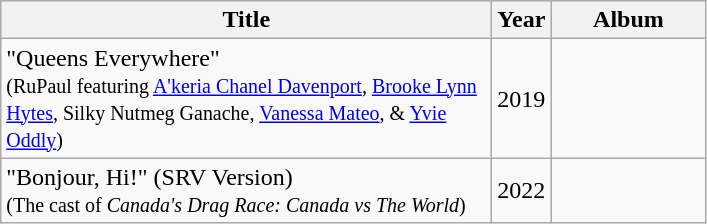<table class="wikitable plainrowheaders" style="text-align:left;">
<tr>
<th scope="col"  style="width:20em;">Title</th>
<th scope="col"  style="width:2em;">Year</th>
<th scope="col"  style="width:6em;">Album</th>
</tr>
<tr>
<td scope="row">"Queens Everywhere"<br><small>(RuPaul featuring <a href='#'>A'keria Chanel Davenport</a>, <a href='#'>Brooke Lynn Hytes</a>, Silky Nutmeg Ganache, <a href='#'>Vanessa Mateo</a>, & <a href='#'>Yvie Oddly</a>)</small></td>
<td>2019</td>
<td></td>
</tr>
<tr>
<td scope="row">"Bonjour, Hi!" (SRV Version)<br><small>(The cast of <em>Canada's Drag Race: Canada vs The World</em>)</small></td>
<td>2022</td>
<td></td>
</tr>
</table>
